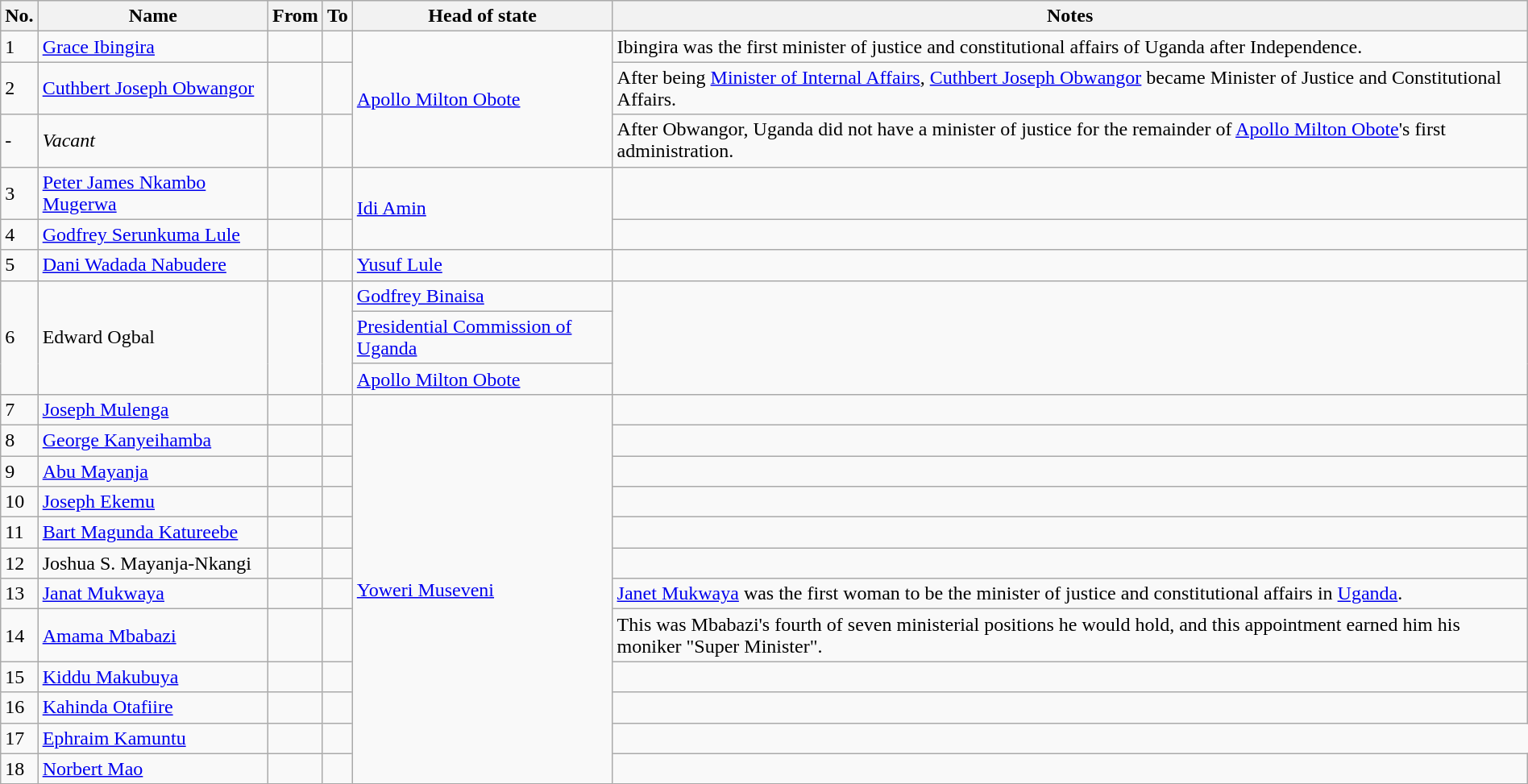<table class="wikitable sortable" style="margin-left: auto; margin-right: auto; border: none;">
<tr>
<th>No.</th>
<th>Name</th>
<th>From</th>
<th>To</th>
<th>Head of state</th>
<th>Notes</th>
</tr>
<tr>
<td>1</td>
<td><a href='#'>Grace Ibingira</a></td>
<td></td>
<td></td>
<td rowspan="3"><a href='#'>Apollo Milton Obote</a></td>
<td>Ibingira was the first minister of justice and constitutional affairs of Uganda after Independence.</td>
</tr>
<tr>
<td>2</td>
<td><a href='#'>Cuthbert Joseph Obwangor</a></td>
<td></td>
<td></td>
<td>After being <a href='#'>Minister of Internal Affairs</a>, <a href='#'>Cuthbert Joseph Obwangor</a> became Minister of Justice and Constitutional Affairs.</td>
</tr>
<tr>
<td>-</td>
<td><em>Vacant</em></td>
<td></td>
<td></td>
<td>After Obwangor, Uganda did not have a minister of justice for the remainder of <a href='#'>Apollo Milton Obote</a>'s first administration.</td>
</tr>
<tr>
<td>3</td>
<td><a href='#'>Peter James Nkambo Mugerwa</a></td>
<td></td>
<td></td>
<td rowspan="2"><a href='#'>Idi Amin</a></td>
<td></td>
</tr>
<tr>
<td>4</td>
<td><a href='#'>Godfrey Serunkuma Lule</a></td>
<td></td>
<td></td>
<td></td>
</tr>
<tr>
<td>5</td>
<td><a href='#'>Dani Wadada Nabudere</a></td>
<td></td>
<td></td>
<td><a href='#'>Yusuf Lule</a></td>
<td></td>
</tr>
<tr>
<td rowspan="3">6</td>
<td rowspan="3">Edward Ogbal</td>
<td rowspan="3"></td>
<td rowspan="3"></td>
<td><a href='#'>Godfrey Binaisa</a></td>
<td rowspan="3"></td>
</tr>
<tr>
<td><a href='#'>Presidential Commission of Uganda</a></td>
</tr>
<tr>
<td><a href='#'>Apollo Milton Obote</a></td>
</tr>
<tr>
<td>7</td>
<td><a href='#'>Joseph Mulenga</a></td>
<td></td>
<td></td>
<td rowspan="12"><a href='#'>Yoweri Museveni</a></td>
<td></td>
</tr>
<tr>
<td>8</td>
<td><a href='#'>George Kanyeihamba</a></td>
<td></td>
<td></td>
<td></td>
</tr>
<tr>
<td>9</td>
<td><a href='#'>Abu Mayanja</a></td>
<td></td>
<td></td>
<td></td>
</tr>
<tr>
<td>10</td>
<td><a href='#'>Joseph Ekemu</a></td>
<td></td>
<td></td>
<td></td>
</tr>
<tr>
<td>11</td>
<td><a href='#'>Bart Magunda Katureebe</a></td>
<td></td>
<td></td>
<td></td>
</tr>
<tr>
<td>12</td>
<td>Joshua S. Mayanja-Nkangi</td>
<td></td>
<td></td>
<td></td>
</tr>
<tr>
<td>13</td>
<td><a href='#'>Janat Mukwaya</a></td>
<td></td>
<td></td>
<td><a href='#'>Janet Mukwaya</a> was the first woman to be the minister of justice and constitutional affairs in <a href='#'>Uganda</a>.</td>
</tr>
<tr>
<td>14</td>
<td><a href='#'>Amama Mbabazi</a></td>
<td></td>
<td></td>
<td>This was Mbabazi's fourth of seven ministerial positions he would hold, and this appointment earned him his moniker "Super Minister".</td>
</tr>
<tr>
<td>15</td>
<td><a href='#'>Kiddu Makubuya</a></td>
<td></td>
<td></td>
<td></td>
</tr>
<tr>
<td>16</td>
<td><a href='#'>Kahinda Otafiire</a></td>
<td></td>
<td></td>
<td></td>
</tr>
<tr>
<td>17</td>
<td><a href='#'>Ephraim Kamuntu</a></td>
<td></td>
<td></td>
</tr>
<tr>
<td>18</td>
<td><a href='#'>Norbert Mao</a></td>
<td></td>
<td></td>
<td></td>
</tr>
<tr>
</tr>
</table>
